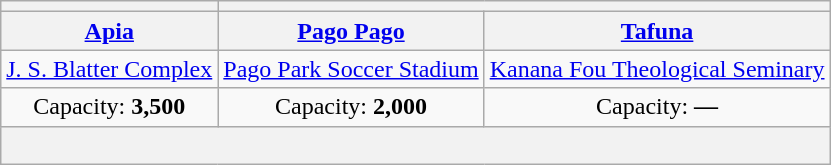<table class="wikitable" style="text-align:center">
<tr>
<th></th>
<th colspan=2></th>
</tr>
<tr>
<th><a href='#'>Apia</a></th>
<th><a href='#'>Pago Pago</a></th>
<th><a href='#'>Tafuna</a></th>
</tr>
<tr>
<td><a href='#'>J. S. Blatter Complex</a></td>
<td><a href='#'>Pago Park Soccer Stadium</a></td>
<td><a href='#'>Kanana Fou Theological Seminary</a></td>
</tr>
<tr>
<td>Capacity: <strong>3,500</strong></td>
<td>Capacity: <strong>2,000</strong></td>
<td>Capacity: <strong>—</strong></td>
</tr>
<tr>
<th rowspan="4" colspan=3><br></th>
</tr>
</table>
